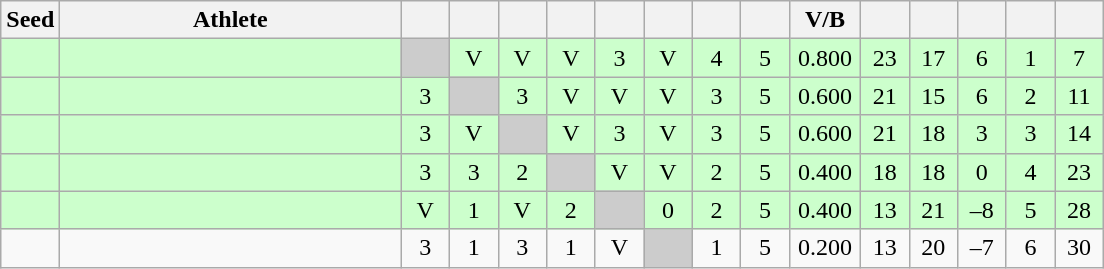<table class="wikitable" style="text-align:center">
<tr>
<th width="25">Seed</th>
<th width="220">Athlete</th>
<th width="25"></th>
<th width="25"></th>
<th width="25"></th>
<th width="25"></th>
<th width="25"></th>
<th width="25"></th>
<th width="25"></th>
<th width="25"></th>
<th width="40">V/B</th>
<th width="25"></th>
<th width="25"></th>
<th width="25"></th>
<th width="25"></th>
<th width="25"></th>
</tr>
<tr bgcolor=ccffcc>
<td></td>
<td align=left></td>
<td bgcolor="#cccccc"></td>
<td>V</td>
<td>V</td>
<td>V</td>
<td>3</td>
<td>V</td>
<td>4</td>
<td>5</td>
<td>0.800</td>
<td>23</td>
<td>17</td>
<td>6</td>
<td>1</td>
<td>7</td>
</tr>
<tr bgcolor=ccffcc>
<td></td>
<td align=left></td>
<td>3</td>
<td bgcolor="#cccccc"></td>
<td>3</td>
<td>V</td>
<td>V</td>
<td>V</td>
<td>3</td>
<td>5</td>
<td>0.600</td>
<td>21</td>
<td>15</td>
<td>6</td>
<td>2</td>
<td>11</td>
</tr>
<tr bgcolor=ccffcc>
<td></td>
<td align=left></td>
<td>3</td>
<td>V</td>
<td bgcolor="#cccccc"></td>
<td>V</td>
<td>3</td>
<td>V</td>
<td>3</td>
<td>5</td>
<td>0.600</td>
<td>21</td>
<td>18</td>
<td>3</td>
<td>3</td>
<td>14</td>
</tr>
<tr bgcolor=ccffcc>
<td></td>
<td align=left></td>
<td>3</td>
<td>3</td>
<td>2</td>
<td bgcolor="#cccccc"></td>
<td>V</td>
<td>V</td>
<td>2</td>
<td>5</td>
<td>0.400</td>
<td>18</td>
<td>18</td>
<td>0</td>
<td>4</td>
<td>23</td>
</tr>
<tr bgcolor=ccffcc>
<td></td>
<td align=left></td>
<td>V</td>
<td>1</td>
<td>V</td>
<td>2</td>
<td bgcolor="#cccccc"></td>
<td>0</td>
<td>2</td>
<td>5</td>
<td>0.400</td>
<td>13</td>
<td>21</td>
<td>–8</td>
<td>5</td>
<td>28</td>
</tr>
<tr>
<td></td>
<td align=left></td>
<td>3</td>
<td>1</td>
<td>3</td>
<td>1</td>
<td>V</td>
<td bgcolor="#cccccc"></td>
<td>1</td>
<td>5</td>
<td>0.200</td>
<td>13</td>
<td>20</td>
<td>–7</td>
<td>6</td>
<td>30</td>
</tr>
</table>
